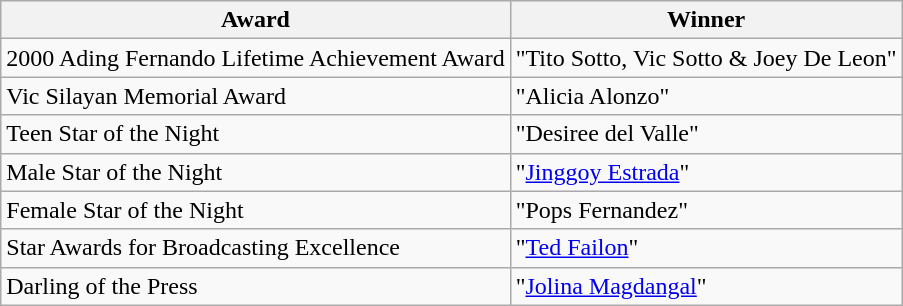<table class="wikitable sortable">
<tr>
<th>Award</th>
<th>Winner</th>
</tr>
<tr>
<td>2000 Ading Fernando Lifetime Achievement Award</td>
<td>"Tito Sotto, Vic Sotto & Joey De Leon"</td>
</tr>
<tr>
<td>Vic Silayan Memorial Award</td>
<td>"Alicia Alonzo"</td>
</tr>
<tr>
<td>Teen Star of the Night</td>
<td>"Desiree del Valle"</td>
</tr>
<tr>
<td>Male Star of the Night</td>
<td>"<a href='#'>Jinggoy Estrada</a>"</td>
</tr>
<tr>
<td>Female Star of the Night</td>
<td>"Pops Fernandez"</td>
</tr>
<tr>
<td>Star Awards for Broadcasting Excellence</td>
<td>"<a href='#'>Ted Failon</a>"</td>
</tr>
<tr>
<td>Darling of the Press</td>
<td>"<a href='#'>Jolina Magdangal</a>"</td>
</tr>
</table>
